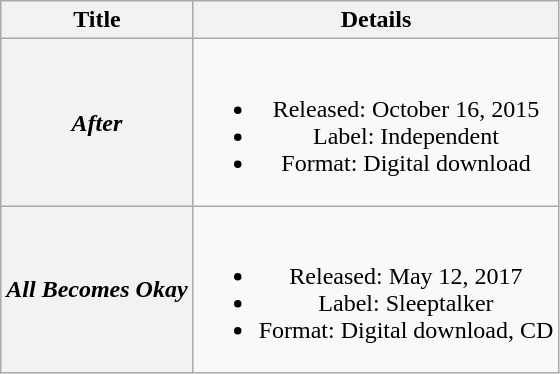<table class="wikitable plainrowheaders" style="text-align:center">
<tr>
<th scope="col">Title</th>
<th scope="col">Details</th>
</tr>
<tr>
<th scope="row"><em>After</em></th>
<td><br><ul><li>Released: October 16, 2015</li><li>Label: Independent</li><li>Format: Digital download</li></ul></td>
</tr>
<tr>
<th scope="row"><em>All Becomes Okay</em></th>
<td><br><ul><li>Released: May 12, 2017</li><li>Label: Sleeptalker</li><li>Format: Digital download, CD</li></ul></td>
</tr>
</table>
